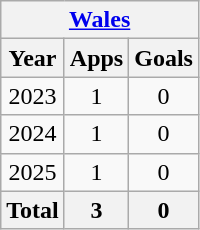<table class="wikitable" style="text-align:center">
<tr>
<th colspan=4><a href='#'>Wales</a></th>
</tr>
<tr>
<th>Year</th>
<th>Apps</th>
<th>Goals</th>
</tr>
<tr>
<td>2023</td>
<td>1</td>
<td>0</td>
</tr>
<tr>
<td>2024</td>
<td>1</td>
<td>0</td>
</tr>
<tr>
<td>2025</td>
<td>1</td>
<td>0</td>
</tr>
<tr>
<th>Total</th>
<th>3</th>
<th>0</th>
</tr>
</table>
